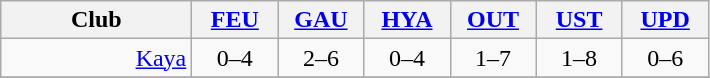<table class="wikitable" style="text-align: center;">
<tr>
<th width=120px>Club</th>
<th width=50px><a href='#'>FEU</a></th>
<th width=50px><a href='#'>GAU</a></th>
<th width=50px><a href='#'>HYA</a></th>
<th width=50px><a href='#'>OUT</a></th>
<th width=50px><a href='#'>UST</a></th>
<th width=50px><a href='#'>UPD</a></th>
</tr>
<tr>
<td align=right><a href='#'>Kaya</a></td>
<td>0–4</td>
<td>2–6</td>
<td>0–4</td>
<td>1–7</td>
<td>1–8</td>
<td>0–6</td>
</tr>
<tr>
</tr>
</table>
